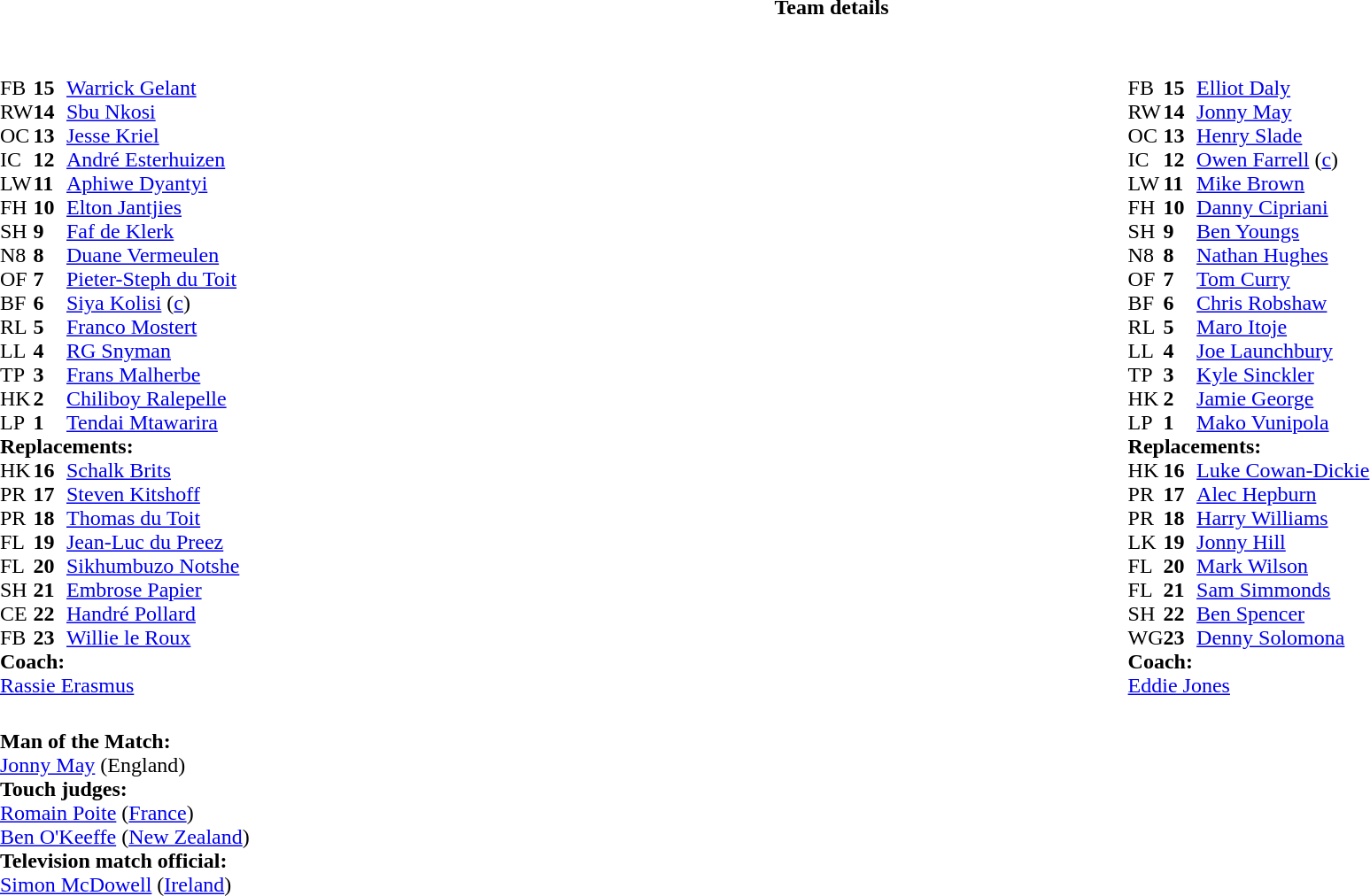<table border="0" style="width:100%;" class="collapsible collapsed">
<tr>
<th>Team details</th>
</tr>
<tr>
<td><br><table style="width:100%;">
<tr>
<td style="vertical-align:top; width:50%;"><br><table style="font-size: 100%" cellspacing="0" cellpadding="0">
<tr>
<th width="25"></th>
<th width="25"></th>
</tr>
<tr>
<td>FB</td>
<td><strong>15</strong></td>
<td><a href='#'>Warrick Gelant</a></td>
</tr>
<tr>
<td>RW</td>
<td><strong>14</strong></td>
<td><a href='#'>Sbu Nkosi</a></td>
<td></td>
<td></td>
</tr>
<tr>
<td>OC</td>
<td><strong>13</strong></td>
<td><a href='#'>Jesse Kriel</a></td>
</tr>
<tr>
<td>IC</td>
<td><strong>12</strong></td>
<td><a href='#'>André Esterhuizen</a></td>
</tr>
<tr>
<td>LW</td>
<td><strong>11</strong></td>
<td><a href='#'>Aphiwe Dyantyi</a></td>
</tr>
<tr>
<td>FH</td>
<td><strong>10</strong></td>
<td><a href='#'>Elton Jantjies</a></td>
<td></td>
<td></td>
</tr>
<tr>
<td>SH</td>
<td><strong>9</strong></td>
<td><a href='#'>Faf de Klerk</a></td>
<td></td>
<td></td>
</tr>
<tr>
<td>N8</td>
<td><strong>8</strong></td>
<td><a href='#'>Duane Vermeulen</a></td>
</tr>
<tr>
<td>OF</td>
<td><strong>7</strong></td>
<td><a href='#'>Pieter-Steph du Toit</a></td>
</tr>
<tr>
<td>BF</td>
<td><strong>6</strong></td>
<td><a href='#'>Siya Kolisi</a> (<a href='#'>c</a>)</td>
<td></td>
<td></td>
</tr>
<tr>
<td>RL</td>
<td><strong>5</strong></td>
<td><a href='#'>Franco Mostert</a></td>
</tr>
<tr>
<td>LL</td>
<td><strong>4</strong></td>
<td><a href='#'>RG Snyman</a></td>
<td></td>
<td></td>
</tr>
<tr>
<td>TP</td>
<td><strong>3</strong></td>
<td><a href='#'>Frans Malherbe</a></td>
<td></td>
<td></td>
</tr>
<tr>
<td>HK</td>
<td><strong>2</strong></td>
<td><a href='#'>Chiliboy Ralepelle</a></td>
<td></td>
<td></td>
</tr>
<tr>
<td>LP</td>
<td><strong>1</strong></td>
<td><a href='#'>Tendai Mtawarira</a></td>
<td></td>
<td></td>
</tr>
<tr>
<td colspan="3"><strong>Replacements:</strong></td>
</tr>
<tr>
<td>HK</td>
<td><strong>16</strong></td>
<td><a href='#'>Schalk Brits</a></td>
<td></td>
<td></td>
</tr>
<tr>
<td>PR</td>
<td><strong>17</strong></td>
<td><a href='#'>Steven Kitshoff</a></td>
<td></td>
<td></td>
</tr>
<tr>
<td>PR</td>
<td><strong>18</strong></td>
<td><a href='#'>Thomas du Toit</a></td>
<td></td>
<td></td>
</tr>
<tr>
<td>FL</td>
<td><strong>19</strong></td>
<td><a href='#'>Jean-Luc du Preez</a></td>
<td></td>
<td></td>
</tr>
<tr>
<td>FL</td>
<td><strong>20</strong></td>
<td><a href='#'>Sikhumbuzo Notshe</a></td>
<td></td>
<td></td>
</tr>
<tr>
<td>SH</td>
<td><strong>21</strong></td>
<td><a href='#'>Embrose Papier</a></td>
<td></td>
<td></td>
</tr>
<tr>
<td>CE</td>
<td><strong>22</strong></td>
<td><a href='#'>Handré Pollard</a></td>
<td></td>
<td></td>
</tr>
<tr>
<td>FB</td>
<td><strong>23</strong></td>
<td><a href='#'>Willie le Roux</a></td>
<td></td>
<td></td>
</tr>
<tr>
<td colspan="3"><strong>Coach:</strong></td>
</tr>
<tr>
<td colspan="4"> <a href='#'>Rassie Erasmus</a></td>
</tr>
</table>
</td>
<td style="vertical-align:top; width:50%;"><br><table cellspacing="0" cellpadding="0" style="font-size:100%; margin:auto;">
<tr>
<th width="25"></th>
<th width="25"></th>
</tr>
<tr>
<td>FB</td>
<td><strong>15</strong></td>
<td><a href='#'>Elliot Daly</a></td>
</tr>
<tr>
<td>RW</td>
<td><strong>14</strong></td>
<td><a href='#'>Jonny May</a></td>
</tr>
<tr>
<td>OC</td>
<td><strong>13</strong></td>
<td><a href='#'>Henry Slade</a></td>
<td></td>
<td></td>
</tr>
<tr>
<td>IC</td>
<td><strong>12</strong></td>
<td><a href='#'>Owen Farrell</a> (<a href='#'>c</a>)</td>
</tr>
<tr>
<td>LW</td>
<td><strong>11</strong></td>
<td><a href='#'>Mike Brown</a></td>
</tr>
<tr>
<td>FH</td>
<td><strong>10</strong></td>
<td><a href='#'>Danny Cipriani</a></td>
</tr>
<tr>
<td>SH</td>
<td><strong>9</strong></td>
<td><a href='#'>Ben Youngs</a></td>
</tr>
<tr>
<td>N8</td>
<td><strong>8</strong></td>
<td><a href='#'>Nathan Hughes</a></td>
<td></td>
<td></td>
</tr>
<tr>
<td>OF</td>
<td><strong>7</strong></td>
<td><a href='#'>Tom Curry</a></td>
</tr>
<tr>
<td>BF</td>
<td><strong>6</strong></td>
<td><a href='#'>Chris Robshaw</a></td>
</tr>
<tr>
<td>RL</td>
<td><strong>5</strong></td>
<td><a href='#'>Maro Itoje</a></td>
</tr>
<tr>
<td>LL</td>
<td><strong>4</strong></td>
<td><a href='#'>Joe Launchbury</a></td>
</tr>
<tr>
<td>TP</td>
<td><strong>3</strong></td>
<td><a href='#'>Kyle Sinckler</a></td>
<td></td>
<td></td>
</tr>
<tr>
<td>HK</td>
<td><strong>2</strong></td>
<td><a href='#'>Jamie George</a></td>
</tr>
<tr>
<td>LP</td>
<td><strong>1</strong></td>
<td><a href='#'>Mako Vunipola</a></td>
</tr>
<tr>
<td colspan=3><strong>Replacements:</strong></td>
</tr>
<tr>
<td>HK</td>
<td><strong>16</strong></td>
<td><a href='#'>Luke Cowan-Dickie</a></td>
</tr>
<tr>
<td>PR</td>
<td><strong>17</strong></td>
<td><a href='#'>Alec Hepburn</a></td>
</tr>
<tr>
<td>PR</td>
<td><strong>18</strong></td>
<td><a href='#'>Harry Williams</a></td>
<td></td>
<td></td>
</tr>
<tr>
<td>LK</td>
<td><strong>19</strong></td>
<td><a href='#'>Jonny Hill</a></td>
</tr>
<tr>
<td>FL</td>
<td><strong>20</strong></td>
<td><a href='#'>Mark Wilson</a></td>
<td></td>
<td></td>
</tr>
<tr>
<td>FL</td>
<td><strong>21</strong></td>
<td><a href='#'>Sam Simmonds</a></td>
</tr>
<tr>
<td>SH</td>
<td><strong>22</strong></td>
<td><a href='#'>Ben Spencer</a></td>
</tr>
<tr>
<td>WG</td>
<td><strong>23</strong></td>
<td><a href='#'>Denny Solomona</a></td>
<td></td>
<td></td>
</tr>
<tr>
<td colspan=3><strong>Coach:</strong></td>
</tr>
<tr>
<td colspan="4"> <a href='#'>Eddie Jones</a></td>
</tr>
</table>
</td>
</tr>
</table>
<table style="width:100%; font-size:100%;">
<tr>
<td><br><strong>Man of the Match:</strong>
<br><a href='#'>Jonny May</a> (England)<br><strong>Touch judges:</strong>
<br><a href='#'>Romain Poite</a> (<a href='#'>France</a>)
<br><a href='#'>Ben O'Keeffe</a> (<a href='#'>New Zealand</a>)
<br><strong>Television match official:</strong>
<br><a href='#'>Simon McDowell</a> (<a href='#'>Ireland</a>)</td>
</tr>
</table>
</td>
</tr>
</table>
